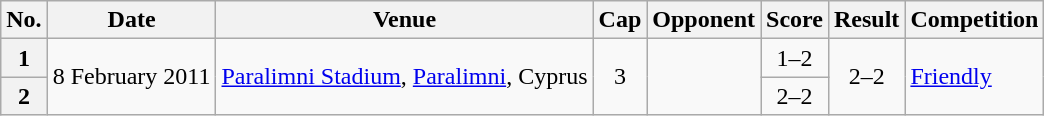<table class="wikitable sortable">
<tr>
<th scope="col">No.</th>
<th scope="col" data-sort-type="date">Date</th>
<th scope="col">Venue</th>
<th scope="col">Cap</th>
<th scope="col">Opponent</th>
<th scope="col">Score</th>
<th scope="col">Result</th>
<th scope="col">Competition</th>
</tr>
<tr>
<th align="center">1</th>
<td rowspan=2>8 February 2011</td>
<td rowspan=2><a href='#'>Paralimni Stadium</a>, <a href='#'>Paralimni</a>, Cyprus</td>
<td align="center" rowspan=2>3</td>
<td rowspan=2></td>
<td align="center">1–2</td>
<td rowspan=2 align="center">2–2</td>
<td rowspan=2><a href='#'>Friendly</a></td>
</tr>
<tr>
<th align="center">2</th>
<td align="center">2–2</td>
</tr>
</table>
